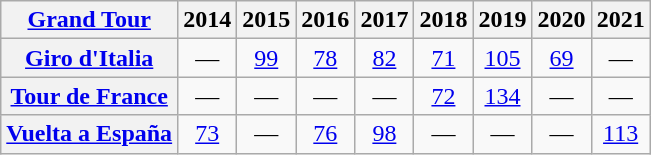<table class="wikitable plainrowheaders">
<tr>
<th scope="col"><a href='#'>Grand Tour</a></th>
<th scope="col">2014</th>
<th scope="col">2015</th>
<th scope="col">2016</th>
<th scope="col">2017</th>
<th scope="col">2018</th>
<th scope="col">2019</th>
<th scope="col">2020</th>
<th scope="col">2021</th>
</tr>
<tr style="text-align:center;">
<th scope="row"> <a href='#'>Giro d'Italia</a></th>
<td>—</td>
<td><a href='#'>99</a></td>
<td><a href='#'>78</a></td>
<td><a href='#'>82</a></td>
<td><a href='#'>71</a></td>
<td><a href='#'>105</a></td>
<td><a href='#'>69</a></td>
<td>—</td>
</tr>
<tr style="text-align:center;">
<th scope="row"> <a href='#'>Tour de France</a></th>
<td>—</td>
<td>—</td>
<td>—</td>
<td>—</td>
<td><a href='#'>72</a></td>
<td><a href='#'>134</a></td>
<td>—</td>
<td>—</td>
</tr>
<tr style="text-align:center;">
<th scope="row"> <a href='#'>Vuelta a España</a></th>
<td><a href='#'>73</a></td>
<td>—</td>
<td><a href='#'>76</a></td>
<td><a href='#'>98</a></td>
<td>—</td>
<td>—</td>
<td>—</td>
<td><a href='#'>113</a></td>
</tr>
</table>
